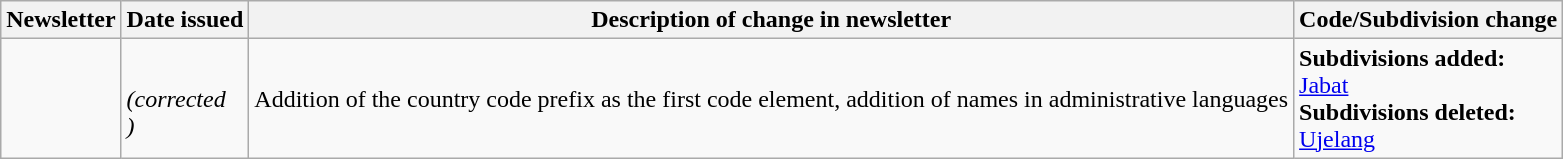<table class="wikitable">
<tr>
<th>Newsletter</th>
<th>Date issued</th>
<th>Description of change in newsletter</th>
<th>Code/Subdivision change</th>
</tr>
<tr>
<td id="II-1"></td>
<td><br> <em>(corrected<br> )</em></td>
<td>Addition of the country code prefix as the first code element, addition of names in administrative languages</td>
<td style=white-space:nowrap><strong>Subdivisions added:</strong><br>  <a href='#'>Jabat</a><br> <strong>Subdivisions deleted:</strong><br>  <a href='#'>Ujelang</a></td>
</tr>
</table>
